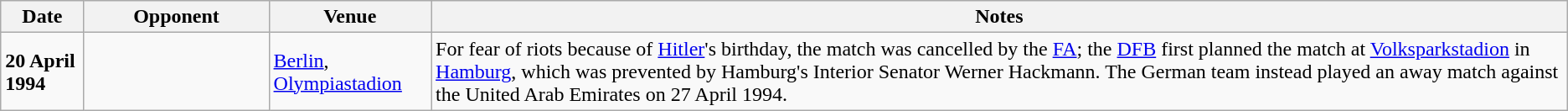<table class="wikitable">
<tr>
<th>Date</th>
<th style="width:140px">Opponent</th>
<th>Venue</th>
<th>Notes</th>
</tr>
<tr>
<td><strong>20 April 1994</strong></td>
<td></td>
<td><a href='#'>Berlin</a>, <a href='#'>Olympiastadion</a></td>
<td>For fear of riots because of <a href='#'>Hitler</a>'s birthday, the match was cancelled by the <a href='#'>FA</a>; the <a href='#'>DFB</a> first planned the match at <a href='#'>Volksparkstadion</a> in <a href='#'>Hamburg</a>, which was prevented by Hamburg's Interior Senator Werner Hackmann. The German team instead played an away match against the United Arab Emirates on 27 April 1994.</td>
</tr>
</table>
